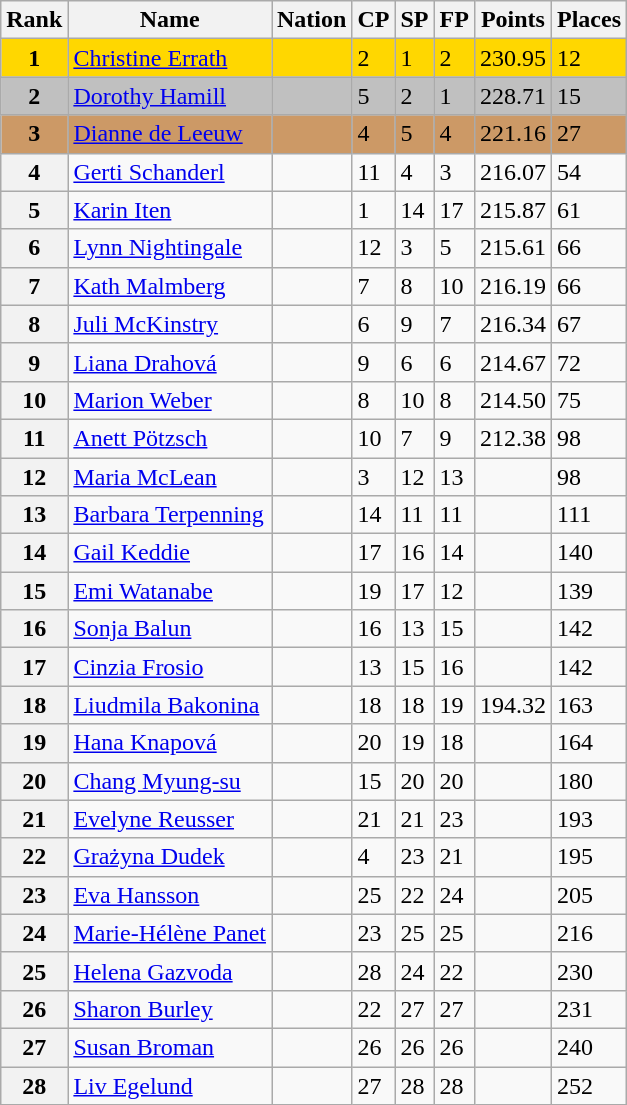<table class="wikitable">
<tr>
<th>Rank</th>
<th>Name</th>
<th>Nation</th>
<th>CP</th>
<th>SP</th>
<th>FP</th>
<th>Points</th>
<th>Places</th>
</tr>
<tr bgcolor=gold>
<td align=center><strong>1</strong></td>
<td><a href='#'>Christine Errath</a></td>
<td></td>
<td>2</td>
<td>1</td>
<td>2</td>
<td>230.95</td>
<td>12</td>
</tr>
<tr bgcolor=silver>
<td align=center><strong>2</strong></td>
<td><a href='#'>Dorothy Hamill</a></td>
<td></td>
<td>5</td>
<td>2</td>
<td>1</td>
<td>228.71</td>
<td>15</td>
</tr>
<tr bgcolor=cc9966>
<td align=center><strong>3</strong></td>
<td><a href='#'>Dianne de Leeuw</a></td>
<td></td>
<td>4</td>
<td>5</td>
<td>4</td>
<td>221.16</td>
<td>27</td>
</tr>
<tr>
<th>4</th>
<td><a href='#'>Gerti Schanderl</a></td>
<td></td>
<td>11</td>
<td>4</td>
<td>3</td>
<td>216.07</td>
<td>54</td>
</tr>
<tr>
<th>5</th>
<td><a href='#'>Karin Iten</a></td>
<td></td>
<td>1</td>
<td>14</td>
<td>17</td>
<td>215.87</td>
<td>61</td>
</tr>
<tr>
<th>6</th>
<td><a href='#'>Lynn Nightingale</a></td>
<td></td>
<td>12</td>
<td>3</td>
<td>5</td>
<td>215.61</td>
<td>66</td>
</tr>
<tr>
<th>7</th>
<td><a href='#'>Kath Malmberg</a></td>
<td></td>
<td>7</td>
<td>8</td>
<td>10</td>
<td>216.19</td>
<td>66</td>
</tr>
<tr>
<th>8</th>
<td><a href='#'>Juli McKinstry</a></td>
<td></td>
<td>6</td>
<td>9</td>
<td>7</td>
<td>216.34</td>
<td>67</td>
</tr>
<tr>
<th>9</th>
<td><a href='#'>Liana Drahová</a></td>
<td></td>
<td>9</td>
<td>6</td>
<td>6</td>
<td>214.67</td>
<td>72</td>
</tr>
<tr>
<th>10</th>
<td><a href='#'>Marion Weber</a></td>
<td></td>
<td>8</td>
<td>10</td>
<td>8</td>
<td>214.50</td>
<td>75</td>
</tr>
<tr>
<th>11</th>
<td><a href='#'>Anett Pötzsch</a></td>
<td></td>
<td>10</td>
<td>7</td>
<td>9</td>
<td>212.38</td>
<td>98</td>
</tr>
<tr>
<th>12</th>
<td><a href='#'>Maria McLean</a></td>
<td></td>
<td>3</td>
<td>12</td>
<td>13</td>
<td></td>
<td>98</td>
</tr>
<tr>
<th>13</th>
<td><a href='#'>Barbara Terpenning</a></td>
<td></td>
<td>14</td>
<td>11</td>
<td>11</td>
<td></td>
<td>111</td>
</tr>
<tr>
<th>14</th>
<td><a href='#'>Gail Keddie</a></td>
<td></td>
<td>17</td>
<td>16</td>
<td>14</td>
<td></td>
<td>140</td>
</tr>
<tr>
<th>15</th>
<td><a href='#'>Emi Watanabe</a></td>
<td></td>
<td>19</td>
<td>17</td>
<td>12</td>
<td></td>
<td>139</td>
</tr>
<tr>
<th>16</th>
<td><a href='#'>Sonja Balun</a></td>
<td></td>
<td>16</td>
<td>13</td>
<td>15</td>
<td></td>
<td>142</td>
</tr>
<tr>
<th>17</th>
<td><a href='#'>Cinzia Frosio</a></td>
<td></td>
<td>13</td>
<td>15</td>
<td>16</td>
<td></td>
<td>142</td>
</tr>
<tr>
<th>18</th>
<td><a href='#'>Liudmila Bakonina</a></td>
<td></td>
<td>18</td>
<td>18</td>
<td>19</td>
<td>194.32</td>
<td>163</td>
</tr>
<tr>
<th>19</th>
<td><a href='#'>Hana Knapová</a></td>
<td></td>
<td>20</td>
<td>19</td>
<td>18</td>
<td></td>
<td>164</td>
</tr>
<tr>
<th>20</th>
<td><a href='#'>Chang Myung-su</a></td>
<td></td>
<td>15</td>
<td>20</td>
<td>20</td>
<td></td>
<td>180</td>
</tr>
<tr>
<th>21</th>
<td><a href='#'>Evelyne Reusser</a></td>
<td></td>
<td>21</td>
<td>21</td>
<td>23</td>
<td></td>
<td>193</td>
</tr>
<tr>
<th>22</th>
<td><a href='#'>Grażyna Dudek</a></td>
<td></td>
<td>4</td>
<td>23</td>
<td>21</td>
<td></td>
<td>195</td>
</tr>
<tr>
<th>23</th>
<td><a href='#'>Eva Hansson</a></td>
<td></td>
<td>25</td>
<td>22</td>
<td>24</td>
<td></td>
<td>205</td>
</tr>
<tr>
<th>24</th>
<td><a href='#'>Marie-Hélène Panet</a></td>
<td></td>
<td>23</td>
<td>25</td>
<td>25</td>
<td></td>
<td>216</td>
</tr>
<tr>
<th>25</th>
<td><a href='#'>Helena Gazvoda</a></td>
<td></td>
<td>28</td>
<td>24</td>
<td>22</td>
<td></td>
<td>230</td>
</tr>
<tr>
<th>26</th>
<td><a href='#'>Sharon Burley</a></td>
<td></td>
<td>22</td>
<td>27</td>
<td>27</td>
<td></td>
<td>231</td>
</tr>
<tr>
<th>27</th>
<td><a href='#'>Susan Broman</a></td>
<td></td>
<td>26</td>
<td>26</td>
<td>26</td>
<td></td>
<td>240</td>
</tr>
<tr>
<th>28</th>
<td><a href='#'>Liv Egelund</a></td>
<td></td>
<td>27</td>
<td>28</td>
<td>28</td>
<td></td>
<td>252</td>
</tr>
</table>
